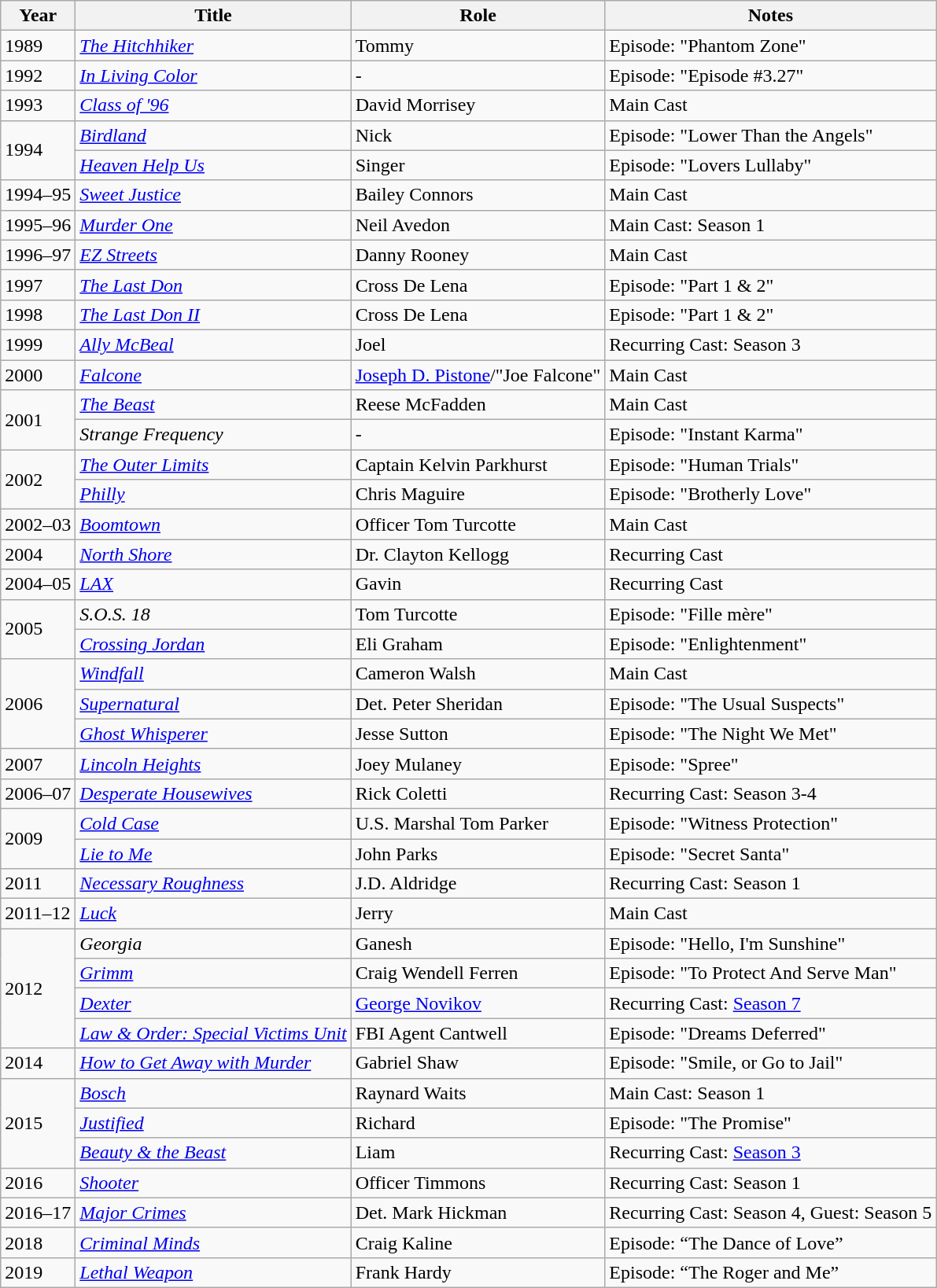<table class="wikitable plainrowheaders sortable" style="margin-right: 0;">
<tr>
<th>Year</th>
<th>Title</th>
<th>Role</th>
<th>Notes</th>
</tr>
<tr>
<td>1989</td>
<td><em><a href='#'>The Hitchhiker</a></em></td>
<td>Tommy</td>
<td>Episode: "Phantom Zone"</td>
</tr>
<tr>
<td>1992</td>
<td><em><a href='#'>In Living Color</a></em></td>
<td>-</td>
<td>Episode: "Episode #3.27"</td>
</tr>
<tr>
<td>1993</td>
<td><em><a href='#'>Class of '96</a></em></td>
<td>David Morrisey</td>
<td>Main Cast</td>
</tr>
<tr>
<td rowspan=2>1994</td>
<td><em><a href='#'>Birdland</a></em></td>
<td>Nick</td>
<td>Episode: "Lower Than the Angels"</td>
</tr>
<tr>
<td><em><a href='#'>Heaven Help Us</a></em></td>
<td>Singer</td>
<td>Episode: "Lovers Lullaby"</td>
</tr>
<tr>
<td>1994–95</td>
<td><em><a href='#'>Sweet Justice</a></em></td>
<td>Bailey Connors</td>
<td>Main Cast</td>
</tr>
<tr>
<td>1995–96</td>
<td><em><a href='#'>Murder One</a></em></td>
<td>Neil Avedon</td>
<td>Main Cast: Season 1</td>
</tr>
<tr>
<td>1996–97</td>
<td><em><a href='#'>EZ Streets</a></em></td>
<td>Danny Rooney</td>
<td>Main Cast</td>
</tr>
<tr>
<td>1997</td>
<td><em><a href='#'>The Last Don</a></em></td>
<td>Cross De Lena</td>
<td>Episode: "Part 1 & 2"</td>
</tr>
<tr>
<td>1998</td>
<td><em><a href='#'>The Last Don II</a></em></td>
<td>Cross De Lena</td>
<td>Episode: "Part 1 & 2"</td>
</tr>
<tr>
<td>1999</td>
<td><em><a href='#'>Ally McBeal</a></em></td>
<td>Joel</td>
<td>Recurring Cast: Season 3</td>
</tr>
<tr>
<td>2000</td>
<td><em><a href='#'>Falcone</a></em></td>
<td><a href='#'>Joseph D. Pistone</a>/"Joe Falcone"</td>
<td>Main Cast</td>
</tr>
<tr>
<td rowspan=2>2001</td>
<td><em><a href='#'>The Beast</a></em></td>
<td>Reese McFadden</td>
<td>Main Cast</td>
</tr>
<tr>
<td><em>Strange Frequency</em></td>
<td>-</td>
<td>Episode: "Instant Karma"</td>
</tr>
<tr>
<td rowspan=2>2002</td>
<td><em><a href='#'>The Outer Limits</a></em></td>
<td>Captain Kelvin Parkhurst</td>
<td>Episode: "Human Trials"</td>
</tr>
<tr>
<td><em><a href='#'>Philly</a></em></td>
<td>Chris Maguire</td>
<td>Episode: "Brotherly Love"</td>
</tr>
<tr>
<td>2002–03</td>
<td><em><a href='#'>Boomtown</a></em></td>
<td>Officer Tom Turcotte</td>
<td>Main Cast</td>
</tr>
<tr>
<td>2004</td>
<td><em><a href='#'>North Shore</a></em></td>
<td>Dr. Clayton Kellogg</td>
<td>Recurring Cast</td>
</tr>
<tr>
<td>2004–05</td>
<td><em><a href='#'>LAX</a></em></td>
<td>Gavin</td>
<td>Recurring Cast</td>
</tr>
<tr>
<td rowspan=2>2005</td>
<td><em>S.O.S. 18</em></td>
<td>Tom Turcotte</td>
<td>Episode: "Fille mère"</td>
</tr>
<tr>
<td><em><a href='#'>Crossing Jordan</a></em></td>
<td>Eli Graham</td>
<td>Episode: "Enlightenment"</td>
</tr>
<tr>
<td rowspan=3>2006</td>
<td><em><a href='#'>Windfall</a></em></td>
<td>Cameron Walsh</td>
<td>Main Cast</td>
</tr>
<tr>
<td><em><a href='#'>Supernatural</a></em></td>
<td>Det. Peter Sheridan</td>
<td>Episode: "The Usual Suspects"</td>
</tr>
<tr>
<td><em><a href='#'>Ghost Whisperer</a></em></td>
<td>Jesse Sutton</td>
<td>Episode: "The Night We Met"</td>
</tr>
<tr>
<td>2007</td>
<td><em><a href='#'>Lincoln Heights</a></em></td>
<td>Joey Mulaney</td>
<td>Episode: "Spree"</td>
</tr>
<tr>
<td>2006–07</td>
<td><em><a href='#'>Desperate Housewives</a></em></td>
<td>Rick Coletti</td>
<td>Recurring Cast: Season 3-4</td>
</tr>
<tr>
<td rowspan=2>2009</td>
<td><em><a href='#'>Cold Case</a></em></td>
<td>U.S. Marshal Tom Parker</td>
<td>Episode: "Witness Protection"</td>
</tr>
<tr>
<td><em><a href='#'>Lie to Me</a></em></td>
<td>John Parks</td>
<td>Episode: "Secret Santa"</td>
</tr>
<tr>
<td>2011</td>
<td><em><a href='#'>Necessary Roughness</a></em></td>
<td>J.D. Aldridge</td>
<td>Recurring Cast: Season 1</td>
</tr>
<tr>
<td>2011–12</td>
<td><em><a href='#'>Luck</a></em></td>
<td>Jerry</td>
<td>Main Cast</td>
</tr>
<tr>
<td rowspan="4">2012</td>
<td><em>Georgia</em></td>
<td>Ganesh</td>
<td>Episode: "Hello, I'm Sunshine"</td>
</tr>
<tr>
<td><em><a href='#'>Grimm</a></em></td>
<td>Craig Wendell Ferren</td>
<td>Episode: "To Protect And Serve Man"</td>
</tr>
<tr>
<td><em><a href='#'>Dexter</a></em></td>
<td><a href='#'>George Novikov</a></td>
<td>Recurring Cast: <a href='#'>Season 7</a></td>
</tr>
<tr>
<td><em><a href='#'>Law & Order: Special Victims Unit</a></em></td>
<td>FBI Agent Cantwell</td>
<td>Episode: "Dreams Deferred"</td>
</tr>
<tr>
<td>2014</td>
<td><em><a href='#'>How to Get Away with Murder</a></em></td>
<td>Gabriel Shaw</td>
<td>Episode: "Smile, or Go to Jail"</td>
</tr>
<tr>
<td rowspan="3">2015</td>
<td><em><a href='#'>Bosch</a></em></td>
<td>Raynard Waits</td>
<td>Main Cast: Season 1</td>
</tr>
<tr>
<td><em><a href='#'>Justified</a></em></td>
<td>Richard</td>
<td>Episode: "The Promise"</td>
</tr>
<tr>
<td><em><a href='#'>Beauty & the Beast</a></em></td>
<td>Liam</td>
<td>Recurring Cast: <a href='#'>Season 3</a></td>
</tr>
<tr>
<td>2016</td>
<td><em><a href='#'>Shooter</a></em></td>
<td>Officer Timmons</td>
<td>Recurring Cast: Season 1</td>
</tr>
<tr>
<td>2016–17</td>
<td><em><a href='#'>Major Crimes</a></em></td>
<td>Det. Mark Hickman</td>
<td>Recurring Cast: Season 4, Guest: Season 5</td>
</tr>
<tr>
<td>2018</td>
<td><em><a href='#'>Criminal Minds</a></em></td>
<td>Craig Kaline</td>
<td>Episode: “The Dance of Love”</td>
</tr>
<tr>
<td>2019</td>
<td><em><a href='#'>Lethal Weapon</a></em></td>
<td>Frank Hardy</td>
<td>Episode: “The Roger and Me”</td>
</tr>
</table>
